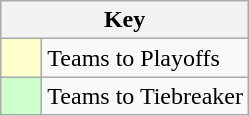<table class="wikitable" style="text-align: center;">
<tr>
<th colspan=2>Key</th>
</tr>
<tr>
<td style="background:#ffffcc; width:20px;"></td>
<td align=left>Teams to Playoffs</td>
</tr>
<tr>
<td style="background:#ccffcc; width:20px;"></td>
<td align=left>Teams to Tiebreaker</td>
</tr>
</table>
